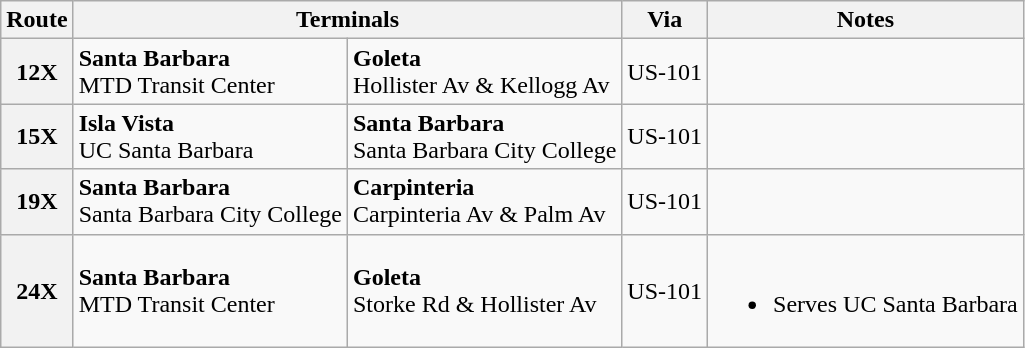<table class="wikitable">
<tr>
<th>Route</th>
<th colspan="2">Terminals</th>
<th>Via</th>
<th>Notes</th>
</tr>
<tr>
<th>12X</th>
<td><strong>Santa Barbara</strong><br>MTD Transit Center</td>
<td><strong>Goleta</strong><br>Hollister Av & Kellogg Av</td>
<td>US-101</td>
<td></td>
</tr>
<tr>
<th>15X</th>
<td><strong>Isla Vista</strong><br>UC Santa Barbara</td>
<td><strong>Santa Barbara</strong><br>Santa Barbara City College</td>
<td>US-101</td>
<td></td>
</tr>
<tr>
<th>19X</th>
<td><strong>Santa Barbara</strong><br>Santa Barbara City College</td>
<td><strong>Carpinteria</strong><br>Carpinteria Av & Palm Av</td>
<td>US-101</td>
<td></td>
</tr>
<tr>
<th>24X</th>
<td><strong>Santa Barbara</strong><br>MTD Transit Center</td>
<td><strong>Goleta</strong><br>Storke Rd & Hollister Av</td>
<td>US-101</td>
<td><br><ul><li>Serves UC Santa Barbara</li></ul></td>
</tr>
</table>
